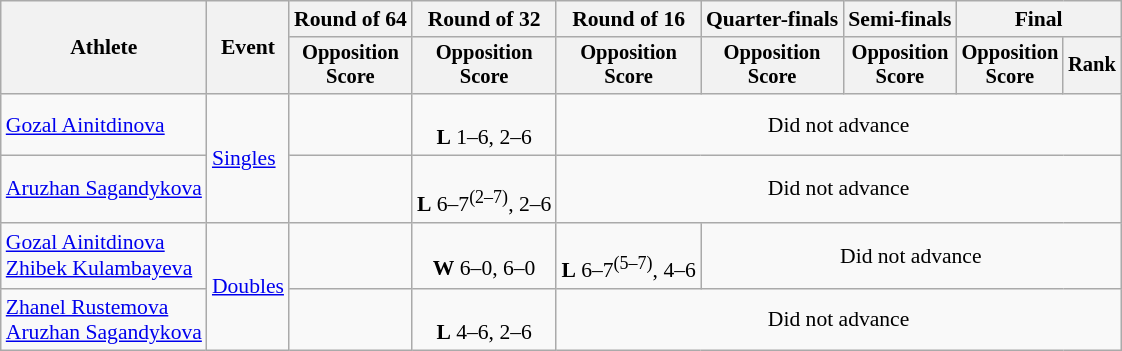<table class=wikitable style="font-size:90%; text-align:center;">
<tr>
<th rowspan="2">Athlete</th>
<th rowspan="2">Event</th>
<th>Round of 64</th>
<th>Round of 32</th>
<th>Round of 16</th>
<th>Quarter-finals</th>
<th>Semi-finals</th>
<th colspan=2>Final</th>
</tr>
<tr style="font-size:95%">
<th>Opposition<br>Score</th>
<th>Opposition<br>Score</th>
<th>Opposition<br>Score</th>
<th>Opposition<br>Score</th>
<th>Opposition<br>Score</th>
<th>Opposition<br>Score</th>
<th>Rank</th>
</tr>
<tr>
<td align=left><a href='#'>Gozal Ainitdinova</a></td>
<td align=left rowspan=2><a href='#'>Singles</a></td>
<td></td>
<td><br><strong>L</strong> 1–6, 2–6</td>
<td colspan=5>Did not advance</td>
</tr>
<tr>
<td align=left><a href='#'>Aruzhan Sagandykova</a></td>
<td></td>
<td><br><strong>L</strong> 6–7<sup>(2–7)</sup>, 2–6</td>
<td colspan=5>Did not advance</td>
</tr>
<tr>
<td align=left><a href='#'>Gozal Ainitdinova</a><br><a href='#'>Zhibek Kulambayeva</a></td>
<td align=left rowspan=2><a href='#'>Doubles</a></td>
<td></td>
<td><br><strong>W</strong> 6–0, 6–0</td>
<td><br><strong>L</strong> 6–7<sup>(5–7)</sup>, 4–6</td>
<td colspan=4>Did not advance</td>
</tr>
<tr>
<td align=left><a href='#'>Zhanel Rustemova</a><br><a href='#'>Aruzhan Sagandykova</a></td>
<td></td>
<td><br><strong>L</strong> 4–6, 2–6</td>
<td colspan=5>Did not advance</td>
</tr>
</table>
